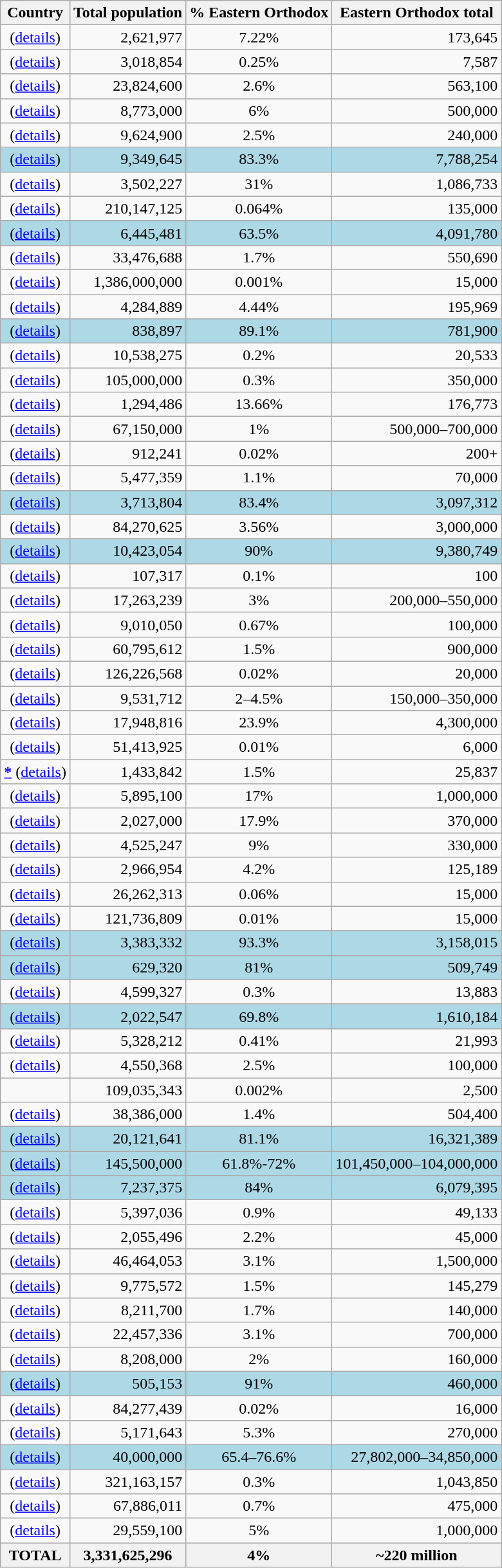<table class="wikitable sortable" style="text-align:center;">
<tr>
<th>Country</th>
<th>Total population</th>
<th data-sort-type="number">% Eastern Orthodox</th>
<th data-sort-type="number">Eastern Orthodox total</th>
</tr>
<tr>
<td> (<a href='#'>details</a>)</td>
<td align="right">2,621,977</td>
<td>7.22%</td>
<td align="right">173,645</td>
</tr>
<tr>
<td> (<a href='#'>details</a>)</td>
<td align="right">3,018,854</td>
<td>0.25%</td>
<td align="right">7,587</td>
</tr>
<tr>
<td> (<a href='#'>details</a>)</td>
<td align="right">23,824,600</td>
<td>2.6%</td>
<td align="right">563,100</td>
</tr>
<tr>
<td> (<a href='#'>details</a>)</td>
<td align="right">8,773,000</td>
<td>6%</td>
<td align="right">500,000</td>
</tr>
<tr>
<td> (<a href='#'>details</a>)</td>
<td align="right">9,624,900</td>
<td>2.5%</td>
<td align="right">240,000</td>
</tr>
<tr style="background:lightblue;">
<td> (<a href='#'>details</a>)</td>
<td align="right">9,349,645</td>
<td>83.3%</td>
<td align="right">7,788,254</td>
</tr>
<tr>
<td> (<a href='#'>details</a>)</td>
<td align="right">3,502,227</td>
<td>31%</td>
<td align="right">1,086,733</td>
</tr>
<tr>
<td> (<a href='#'>details</a>)</td>
<td align="right">210,147,125</td>
<td>0.064%</td>
<td align="right">135,000</td>
</tr>
<tr>
</tr>
<tr style="background:lightblue;">
<td> (<a href='#'>details</a>)</td>
<td align="right">6,445,481</td>
<td>63.5%</td>
<td align="right">4,091,780</td>
</tr>
<tr>
<td> (<a href='#'>details</a>)</td>
<td align="right">33,476,688</td>
<td>1.7%</td>
<td align="right">550,690</td>
</tr>
<tr>
<td> (<a href='#'>details</a>)</td>
<td align="right">1,386,000,000</td>
<td>0.001%</td>
<td align="right">15,000</td>
</tr>
<tr>
<td> (<a href='#'>details</a>)</td>
<td align="right">4,284,889</td>
<td>4.44%</td>
<td align="right">195,969</td>
</tr>
<tr style="background:lightblue;">
<td> (<a href='#'>details</a>)</td>
<td align="right">838,897</td>
<td>89.1%</td>
<td align="right">781,900</td>
</tr>
<tr>
<td> (<a href='#'>details</a>)</td>
<td align="right">10,538,275</td>
<td>0.2%</td>
<td align="right">20,533</td>
</tr>
<tr>
<td> (<a href='#'>details</a>)</td>
<td align="right">105,000,000</td>
<td>0.3%</td>
<td align="right">350,000</td>
</tr>
<tr>
<td> (<a href='#'>details</a>)</td>
<td align="right">1,294,486</td>
<td>13.66%</td>
<td align="right">176,773</td>
</tr>
<tr>
<td> (<a href='#'>details</a>)</td>
<td align="right">67,150,000</td>
<td>1%</td>
<td align="right">500,000–700,000</td>
</tr>
<tr>
<td> (<a href='#'>details</a>)</td>
<td align="right">912,241</td>
<td>0.02%</td>
<td align="right">200+</td>
</tr>
<tr>
<td> (<a href='#'>details</a>)</td>
<td align="right">5,477,359</td>
<td>1.1%</td>
<td align="right">70,000</td>
</tr>
<tr style="background:lightblue;">
<td> (<a href='#'>details</a>)</td>
<td align="right">3,713,804</td>
<td>83.4%</td>
<td align="right">3,097,312</td>
</tr>
<tr>
<td> (<a href='#'>details</a>)</td>
<td align="right">84,270,625</td>
<td>3.56%</td>
<td align="right">3,000,000</td>
</tr>
<tr style="background:lightblue;">
<td> (<a href='#'>details</a>)</td>
<td align="right">10,423,054</td>
<td>90%</td>
<td align="right">9,380,749</td>
</tr>
<tr>
<td> (<a href='#'>details</a>)</td>
<td align="right">107,317</td>
<td>0.1%</td>
<td align="right">100</td>
</tr>
<tr>
<td> (<a href='#'>details</a>)</td>
<td align="right">17,263,239</td>
<td>3%</td>
<td align="right">200,000–550,000</td>
</tr>
<tr>
<td> (<a href='#'>details</a>)</td>
<td align="right">9,010,050</td>
<td>0.67%</td>
<td align="right">100,000</td>
</tr>
<tr>
<td> (<a href='#'>details</a>)</td>
<td align="right">60,795,612</td>
<td>1.5%</td>
<td align="right">900,000</td>
</tr>
<tr>
<td> (<a href='#'>details</a>)</td>
<td align="right">126,226,568</td>
<td>0.02%</td>
<td align="right">20,000</td>
</tr>
<tr>
<td> (<a href='#'>details</a>)</td>
<td align="right">9,531,712</td>
<td>2–4.5%</td>
<td align="right">150,000–350,000</td>
</tr>
<tr>
<td> (<a href='#'>details</a>)</td>
<td align="right">17,948,816</td>
<td>23.9%</td>
<td align="right">4,300,000</td>
</tr>
<tr>
<td> (<a href='#'>details</a>)</td>
<td align="right">51,413,925</td>
<td>0.01%</td>
<td align="right">6,000</td>
</tr>
<tr>
<td><a href='#'><strong>*</strong></a> (<a href='#'>details</a>)</td>
<td align="right">1,433,842</td>
<td>1.5%</td>
<td align="right">25,837</td>
</tr>
<tr>
<td> (<a href='#'>details</a>)</td>
<td align="right">5,895,100</td>
<td>17%</td>
<td align="right">1,000,000</td>
</tr>
<tr>
<td> (<a href='#'>details</a>)</td>
<td align="right">2,027,000</td>
<td>17.9%</td>
<td align="right">370,000</td>
</tr>
<tr>
<td> (<a href='#'>details</a>)</td>
<td align="right">4,525,247</td>
<td>9%</td>
<td align="right">330,000</td>
</tr>
<tr>
<td> (<a href='#'>details</a>)</td>
<td align="right">2,966,954</td>
<td>4.2%</td>
<td align="right">125,189</td>
</tr>
<tr>
<td> (<a href='#'>details</a>)</td>
<td align="right">26,262,313</td>
<td>0.06%</td>
<td align="right">15,000</td>
</tr>
<tr>
<td> (<a href='#'>details</a>)</td>
<td align="right">121,736,809</td>
<td>0.01%</td>
<td align="right">15,000</td>
</tr>
<tr style="background:lightblue;">
<td> (<a href='#'>details</a>)</td>
<td align="right">3,383,332</td>
<td>93.3%</td>
<td align="right">3,158,015</td>
</tr>
<tr style="background:lightblue;">
<td> (<a href='#'>details</a>)</td>
<td align="right">629,320</td>
<td>81%</td>
<td align="right">509,749</td>
</tr>
<tr>
<td> (<a href='#'>details</a>)</td>
<td align="right">4,599,327</td>
<td>0.3%</td>
<td align="right">13,883</td>
</tr>
<tr style="background:lightblue;">
<td> (<a href='#'>details</a>)</td>
<td align="right">2,022,547</td>
<td>69.8%</td>
<td align="right">1,610,184</td>
</tr>
<tr>
<td> (<a href='#'>details</a>)</td>
<td align="right">5,328,212</td>
<td>0.41%</td>
<td align="right">21,993</td>
</tr>
<tr>
<td> (<a href='#'>details</a>)</td>
<td align="right">4,550,368</td>
<td>2.5%</td>
<td align="right">100,000</td>
</tr>
<tr>
<td></td>
<td align="right">109,035,343</td>
<td>0.002%</td>
<td align="right">2,500</td>
</tr>
<tr>
<td> (<a href='#'>details</a>)</td>
<td align="right">38,386,000</td>
<td>1.4%</td>
<td align="right">504,400</td>
</tr>
<tr style="background:lightblue;">
<td> (<a href='#'>details</a>)</td>
<td align="right">20,121,641</td>
<td>81.1%</td>
<td align="right">16,321,389</td>
</tr>
<tr style="background:lightblue;">
<td> (<a href='#'>details</a>)</td>
<td align="right">145,500,000</td>
<td>61.8%-72%</td>
<td align="right">101,450,000–104,000,000</td>
</tr>
<tr style="background:lightblue;">
<td> (<a href='#'>details</a>)</td>
<td align="right">7,237,375</td>
<td>84%</td>
<td align="right">6,079,395</td>
</tr>
<tr>
<td> (<a href='#'>details</a>)</td>
<td align="right">5,397,036</td>
<td>0.9%</td>
<td align="right">49,133</td>
</tr>
<tr>
<td> (<a href='#'>details</a>)</td>
<td align="right">2,055,496</td>
<td>2.2%</td>
<td align="right">45,000</td>
</tr>
<tr>
<td> (<a href='#'>details</a>)</td>
<td align="right">46,464,053</td>
<td>3.1%</td>
<td align="right">1,500,000</td>
</tr>
<tr>
<td> (<a href='#'>details</a>)</td>
<td align="right">9,775,572</td>
<td>1.5%</td>
<td align="right">145,279</td>
</tr>
<tr>
<td> (<a href='#'>details</a>)</td>
<td align="right">8,211,700</td>
<td>1.7%</td>
<td align="right">140,000</td>
</tr>
<tr>
<td> (<a href='#'>details</a>)</td>
<td align="right">22,457,336</td>
<td>3.1%</td>
<td align="right">700,000</td>
</tr>
<tr>
<td> (<a href='#'>details</a>)</td>
<td align="right">8,208,000</td>
<td>2%</td>
<td align="right">160,000</td>
</tr>
<tr style="background:lightblue;">
<td><em></em> (<a href='#'>details</a>)</td>
<td align="right">505,153</td>
<td>91%</td>
<td align="right">460,000</td>
</tr>
<tr>
<td> (<a href='#'>details</a>)</td>
<td align="right">84,277,439</td>
<td>0.02%</td>
<td align="right">16,000</td>
</tr>
<tr>
<td> (<a href='#'>details</a>)</td>
<td align="right">5,171,643</td>
<td>5.3%</td>
<td align="right">270,000</td>
</tr>
<tr style="background:lightblue;">
<td> (<a href='#'>details</a>)</td>
<td align="right">40,000,000</td>
<td>65.4–76.6%</td>
<td align="right">27,802,000–34,850,000</td>
</tr>
<tr>
<td> (<a href='#'>details</a>)</td>
<td align="right">321,163,157</td>
<td>0.3%</td>
<td align="right">1,043,850</td>
</tr>
<tr>
<td> (<a href='#'>details</a>)</td>
<td align="right">67,886,011</td>
<td>0.7%</td>
<td align="right">475,000</td>
</tr>
<tr>
<td> (<a href='#'>details</a>)</td>
<td align="right">29,559,100</td>
<td>5%</td>
<td align="right">1,000,000</td>
</tr>
<tr>
<th><strong>TOTAL</strong></th>
<th align="right">3,331,625,296</th>
<th>4%</th>
<th align="right"><strong>~220 million</strong></th>
</tr>
</table>
